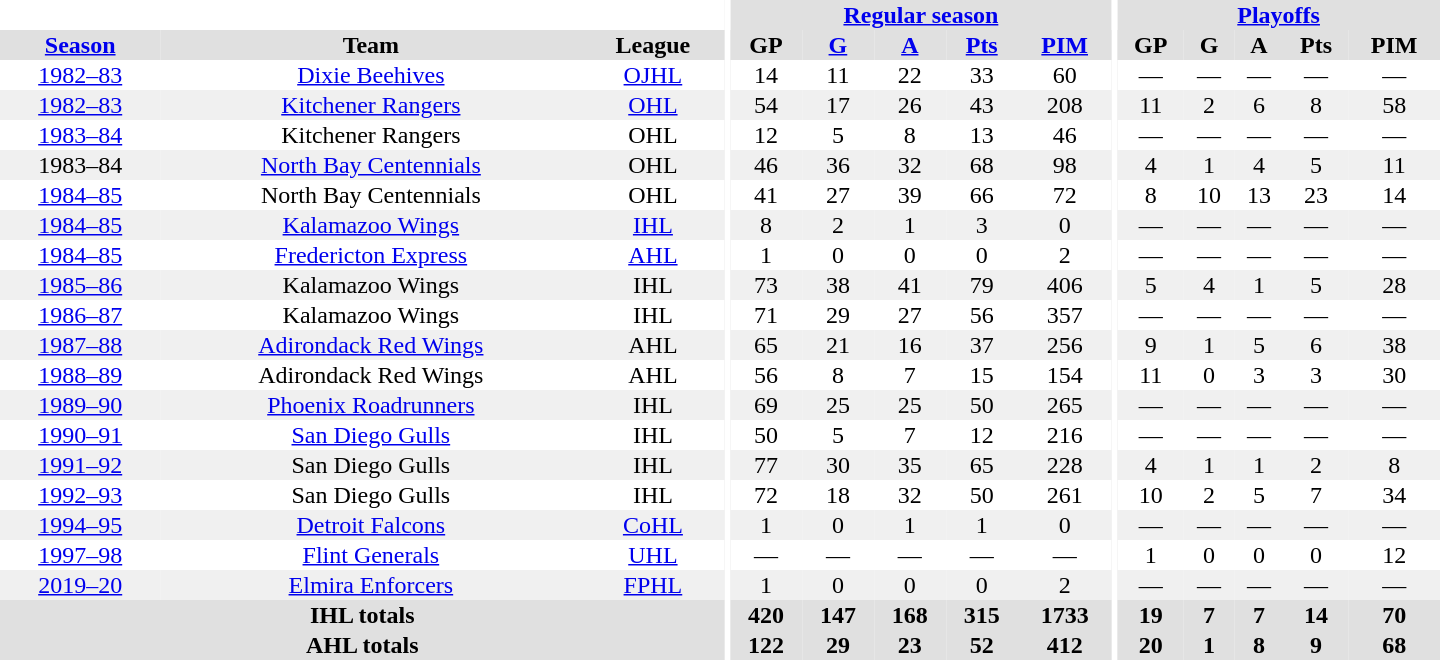<table border="0" cellpadding="1" cellspacing="0" style="text-align:center; width:60em">
<tr bgcolor="#e0e0e0">
<th colspan="3" bgcolor="#ffffff"></th>
<th rowspan="101" bgcolor="#ffffff"></th>
<th colspan="5"><a href='#'>Regular season</a></th>
<th rowspan="101" bgcolor="#ffffff"></th>
<th colspan="5"><a href='#'>Playoffs</a></th>
</tr>
<tr bgcolor="#e0e0e0">
<th><a href='#'>Season</a></th>
<th>Team</th>
<th>League</th>
<th>GP</th>
<th><a href='#'>G</a></th>
<th><a href='#'>A</a></th>
<th><a href='#'>Pts</a></th>
<th><a href='#'>PIM</a></th>
<th>GP</th>
<th>G</th>
<th>A</th>
<th>Pts</th>
<th>PIM</th>
</tr>
<tr>
<td><a href='#'>1982–83</a></td>
<td><a href='#'>Dixie Beehives</a></td>
<td><a href='#'>OJHL</a></td>
<td>14</td>
<td>11</td>
<td>22</td>
<td>33</td>
<td>60</td>
<td>—</td>
<td>—</td>
<td>—</td>
<td>—</td>
<td>—</td>
</tr>
<tr bgcolor="#f0f0f0">
<td><a href='#'>1982–83</a></td>
<td><a href='#'>Kitchener Rangers</a></td>
<td><a href='#'>OHL</a></td>
<td>54</td>
<td>17</td>
<td>26</td>
<td>43</td>
<td>208</td>
<td>11</td>
<td>2</td>
<td>6</td>
<td>8</td>
<td>58</td>
</tr>
<tr>
<td><a href='#'>1983–84</a></td>
<td>Kitchener Rangers</td>
<td>OHL</td>
<td>12</td>
<td>5</td>
<td>8</td>
<td>13</td>
<td>46</td>
<td>—</td>
<td>—</td>
<td>—</td>
<td>—</td>
<td>—</td>
</tr>
<tr bgcolor="#f0f0f0">
<td>1983–84</td>
<td><a href='#'>North Bay Centennials</a></td>
<td>OHL</td>
<td>46</td>
<td>36</td>
<td>32</td>
<td>68</td>
<td>98</td>
<td>4</td>
<td>1</td>
<td>4</td>
<td>5</td>
<td>11</td>
</tr>
<tr>
<td><a href='#'>1984–85</a></td>
<td>North Bay Centennials</td>
<td>OHL</td>
<td>41</td>
<td>27</td>
<td>39</td>
<td>66</td>
<td>72</td>
<td>8</td>
<td>10</td>
<td>13</td>
<td>23</td>
<td>14</td>
</tr>
<tr bgcolor="#f0f0f0">
<td><a href='#'>1984–85</a></td>
<td><a href='#'>Kalamazoo Wings</a></td>
<td><a href='#'>IHL</a></td>
<td>8</td>
<td>2</td>
<td>1</td>
<td>3</td>
<td>0</td>
<td>—</td>
<td>—</td>
<td>—</td>
<td>—</td>
<td>—</td>
</tr>
<tr>
<td><a href='#'>1984–85</a></td>
<td><a href='#'>Fredericton Express</a></td>
<td><a href='#'>AHL</a></td>
<td>1</td>
<td>0</td>
<td>0</td>
<td>0</td>
<td>2</td>
<td>—</td>
<td>—</td>
<td>—</td>
<td>—</td>
<td>—</td>
</tr>
<tr bgcolor="#f0f0f0">
<td><a href='#'>1985–86</a></td>
<td>Kalamazoo Wings</td>
<td>IHL</td>
<td>73</td>
<td>38</td>
<td>41</td>
<td>79</td>
<td>406</td>
<td>5</td>
<td>4</td>
<td>1</td>
<td>5</td>
<td>28</td>
</tr>
<tr>
<td><a href='#'>1986–87</a></td>
<td>Kalamazoo Wings</td>
<td>IHL</td>
<td>71</td>
<td>29</td>
<td>27</td>
<td>56</td>
<td>357</td>
<td>—</td>
<td>—</td>
<td>—</td>
<td>—</td>
<td>—</td>
</tr>
<tr bgcolor="#f0f0f0">
<td><a href='#'>1987–88</a></td>
<td><a href='#'>Adirondack Red Wings</a></td>
<td>AHL</td>
<td>65</td>
<td>21</td>
<td>16</td>
<td>37</td>
<td>256</td>
<td>9</td>
<td>1</td>
<td>5</td>
<td>6</td>
<td>38</td>
</tr>
<tr>
<td><a href='#'>1988–89</a></td>
<td>Adirondack Red Wings</td>
<td>AHL</td>
<td>56</td>
<td>8</td>
<td>7</td>
<td>15</td>
<td>154</td>
<td>11</td>
<td>0</td>
<td>3</td>
<td>3</td>
<td>30</td>
</tr>
<tr bgcolor="#f0f0f0">
<td><a href='#'>1989–90</a></td>
<td><a href='#'>Phoenix Roadrunners</a></td>
<td>IHL</td>
<td>69</td>
<td>25</td>
<td>25</td>
<td>50</td>
<td>265</td>
<td>—</td>
<td>—</td>
<td>—</td>
<td>—</td>
<td>—</td>
</tr>
<tr>
<td><a href='#'>1990–91</a></td>
<td><a href='#'>San Diego Gulls</a></td>
<td>IHL</td>
<td>50</td>
<td>5</td>
<td>7</td>
<td>12</td>
<td>216</td>
<td>—</td>
<td>—</td>
<td>—</td>
<td>—</td>
<td>—</td>
</tr>
<tr bgcolor="#f0f0f0">
<td><a href='#'>1991–92</a></td>
<td>San Diego Gulls</td>
<td>IHL</td>
<td>77</td>
<td>30</td>
<td>35</td>
<td>65</td>
<td>228</td>
<td>4</td>
<td>1</td>
<td>1</td>
<td>2</td>
<td>8</td>
</tr>
<tr>
<td><a href='#'>1992–93</a></td>
<td>San Diego Gulls</td>
<td>IHL</td>
<td>72</td>
<td>18</td>
<td>32</td>
<td>50</td>
<td>261</td>
<td>10</td>
<td>2</td>
<td>5</td>
<td>7</td>
<td>34</td>
</tr>
<tr bgcolor="#f0f0f0">
<td><a href='#'>1994–95</a></td>
<td><a href='#'>Detroit Falcons</a></td>
<td><a href='#'>CoHL</a></td>
<td>1</td>
<td>0</td>
<td>1</td>
<td>1</td>
<td>0</td>
<td>—</td>
<td>—</td>
<td>—</td>
<td>—</td>
<td>—</td>
</tr>
<tr>
<td><a href='#'>1997–98</a></td>
<td><a href='#'>Flint Generals</a></td>
<td><a href='#'>UHL</a></td>
<td>—</td>
<td>—</td>
<td>—</td>
<td>—</td>
<td>—</td>
<td>1</td>
<td>0</td>
<td>0</td>
<td>0</td>
<td>12</td>
</tr>
<tr bgcolor="#f0f0f0">
<td><a href='#'>2019–20</a></td>
<td><a href='#'>Elmira Enforcers</a></td>
<td><a href='#'>FPHL</a></td>
<td>1</td>
<td>0</td>
<td>0</td>
<td>0</td>
<td>2</td>
<td>—</td>
<td>—</td>
<td>—</td>
<td>—</td>
<td>—</td>
</tr>
<tr>
</tr>
<tr bgcolor="#e0e0e0">
<th colspan="3">IHL totals</th>
<th>420</th>
<th>147</th>
<th>168</th>
<th>315</th>
<th>1733</th>
<th>19</th>
<th>7</th>
<th>7</th>
<th>14</th>
<th>70</th>
</tr>
<tr bgcolor="#e0e0e0">
<th colspan="3">AHL totals</th>
<th>122</th>
<th>29</th>
<th>23</th>
<th>52</th>
<th>412</th>
<th>20</th>
<th>1</th>
<th>8</th>
<th>9</th>
<th>68</th>
</tr>
</table>
